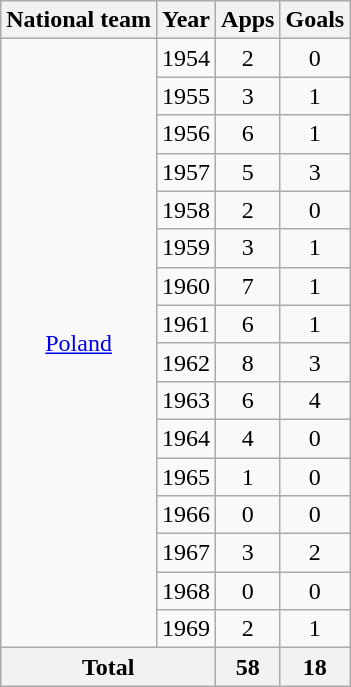<table class="wikitable" style="text-align:center">
<tr>
<th>National team</th>
<th>Year</th>
<th>Apps</th>
<th>Goals</th>
</tr>
<tr>
<td rowspan="16"><a href='#'>Poland</a></td>
<td>1954</td>
<td>2</td>
<td>0</td>
</tr>
<tr>
<td>1955</td>
<td>3</td>
<td>1</td>
</tr>
<tr>
<td>1956</td>
<td>6</td>
<td>1</td>
</tr>
<tr>
<td>1957</td>
<td>5</td>
<td>3</td>
</tr>
<tr>
<td>1958</td>
<td>2</td>
<td>0</td>
</tr>
<tr>
<td>1959</td>
<td>3</td>
<td>1</td>
</tr>
<tr>
<td>1960</td>
<td>7</td>
<td>1</td>
</tr>
<tr>
<td>1961</td>
<td>6</td>
<td>1</td>
</tr>
<tr>
<td>1962</td>
<td>8</td>
<td>3</td>
</tr>
<tr>
<td>1963</td>
<td>6</td>
<td>4</td>
</tr>
<tr>
<td>1964</td>
<td>4</td>
<td>0</td>
</tr>
<tr>
<td>1965</td>
<td>1</td>
<td>0</td>
</tr>
<tr>
<td>1966</td>
<td>0</td>
<td>0</td>
</tr>
<tr>
<td>1967</td>
<td>3</td>
<td>2</td>
</tr>
<tr>
<td>1968</td>
<td>0</td>
<td>0</td>
</tr>
<tr>
<td>1969</td>
<td>2</td>
<td>1</td>
</tr>
<tr>
<th colspan="2">Total</th>
<th>58</th>
<th>18</th>
</tr>
</table>
